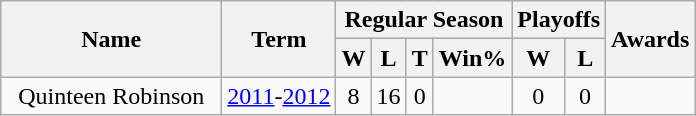<table class="wikitable">
<tr>
<th rowspan="2" style="width:140px;">Name</th>
<th rowspan="2">Term</th>
<th colspan="4">Regular Season</th>
<th colspan="2">Playoffs</th>
<th rowspan="2">Awards</th>
</tr>
<tr>
<th>W</th>
<th>L</th>
<th>T</th>
<th>Win%</th>
<th>W</th>
<th>L</th>
</tr>
<tr>
<td style="text-align:center;">Quinteen Robinson</td>
<td style="text-align:center;"><a href='#'>2011</a>-<a href='#'>2012</a></td>
<td style="text-align:center;">8</td>
<td style="text-align:center;">16</td>
<td style="text-align:center;">0</td>
<td style="text-align:center;"></td>
<td style="text-align:center;">0</td>
<td style="text-align:center;">0</td>
<td style="text-align:center;"></td>
</tr>
</table>
